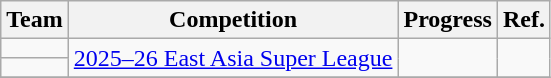<table class="wikitable sortable">
<tr>
<th>Team</th>
<th>Competition</th>
<th>Progress</th>
<th>Ref.</th>
</tr>
<tr>
<td></td>
<td rowspan=2><a href='#'>2025–26 East Asia Super League</a></td>
<td rowspan=2></td>
<td rowspan=2></td>
</tr>
<tr>
<td></td>
</tr>
<tr>
</tr>
</table>
